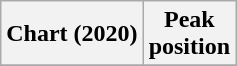<table class="wikitable plainrowheaders" style="text-align:center">
<tr>
<th scope="col">Chart (2020)</th>
<th scope="col">Peak<br>position</th>
</tr>
<tr>
</tr>
</table>
